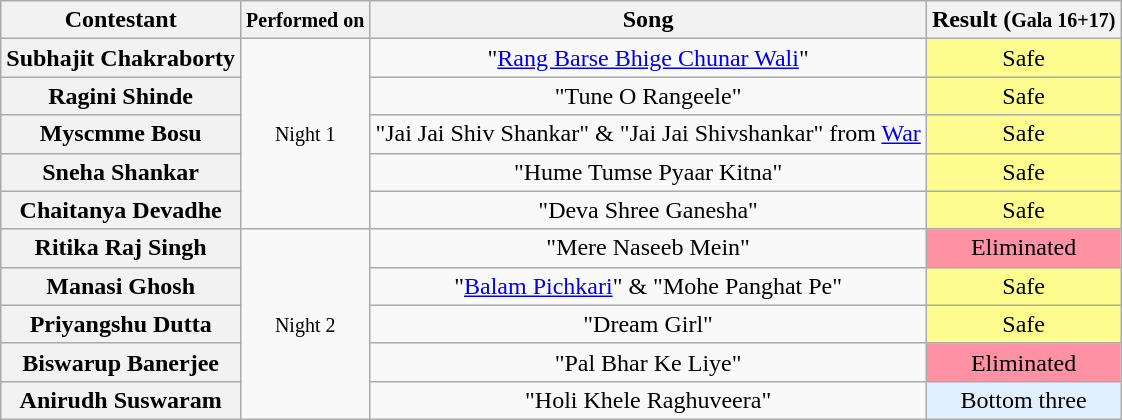<table class="wikitable unsortable" style="text-align:center;">
<tr>
<th scope="col">Contestant</th>
<th><small>Performed on</small></th>
<th scope="col">Song</th>
<th>Result (<small>Gala 16+17)</small></th>
</tr>
<tr>
<th>Subhajit Chakraborty</th>
<td rowspan="5"><small>Night 1</small></td>
<td>"<a href='#'>Rang Barse Bhige Chunar Wali</a>"</td>
<td style="background:#FDFC8F;">Safe</td>
</tr>
<tr>
<th>Ragini Shinde</th>
<td>"Tune O Rangeele"</td>
<td style="background:#FDFC8F;">Safe</td>
</tr>
<tr>
<th>Myscmme Bosu</th>
<td>"Jai Jai Shiv Shankar" & "Jai Jai Shivshankar" from <a href='#'>War</a></td>
<td style="background:#FDFC8F;">Safe</td>
</tr>
<tr>
<th>Sneha Shankar</th>
<td>"Hume Tumse Pyaar Kitna"</td>
<td style="background:#FDFC8F;">Safe</td>
</tr>
<tr>
<th>Chaitanya Devadhe</th>
<td>"Deva Shree Ganesha"</td>
<td style="background:#FDFC8F;">Safe</td>
</tr>
<tr>
<th>Ritika Raj Singh</th>
<td rowspan="5"><small>Night 2</small></td>
<td>"Mere Naseeb Mein"</td>
<td style="background:#FF91A4;">Eliminated</td>
</tr>
<tr>
<th>Manasi Ghosh</th>
<td>"<a href='#'>Balam Pichkari</a>" & "Mohe Panghat Pe"</td>
<td style="background:#FDFC8F;">Safe</td>
</tr>
<tr>
<th>Priyangshu Dutta</th>
<td>"Dream Girl"</td>
<td style="background:#FDFC8F;">Safe</td>
</tr>
<tr>
<th>Biswarup Banerjee</th>
<td>"Pal Bhar Ke Liye"</td>
<td style="background:#FF91A4;">Eliminated</td>
</tr>
<tr>
<th>Anirudh Suswaram</th>
<td>"Holi Khele Raghuveera"</td>
<td style="background:#e0f0ff;">Bottom three</td>
</tr>
</table>
